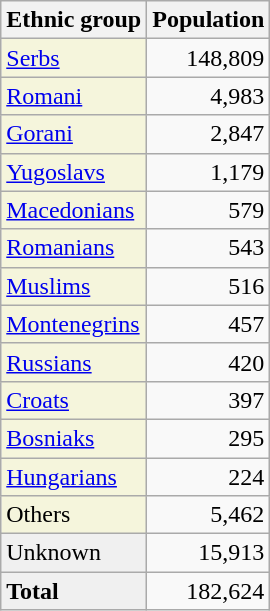<table class="wikitable">
<tr>
<th>Ethnic group</th>
<th>Population</th>
</tr>
<tr>
<td style="background:#F5F5DC;"><a href='#'>Serbs</a></td>
<td align="right">148,809</td>
</tr>
<tr>
<td style="background:#F5F5DC;"><a href='#'>Romani</a></td>
<td align="right">4,983</td>
</tr>
<tr>
<td style="background:#F5F5DC;"><a href='#'>Gorani</a></td>
<td align="right">2,847</td>
</tr>
<tr>
<td style="background:#F5F5DC;"><a href='#'>Yugoslavs</a></td>
<td align="right">1,179</td>
</tr>
<tr>
<td style="background:#F5F5DC;"><a href='#'>Macedonians</a></td>
<td align="right">579</td>
</tr>
<tr>
<td style="background:#F5F5DC;"><a href='#'>Romanians</a></td>
<td align="right">543</td>
</tr>
<tr>
<td style="background:#F5F5DC;"><a href='#'>Muslims</a></td>
<td align="right">516</td>
</tr>
<tr>
<td style="background:#F5F5DC;"><a href='#'>Montenegrins</a></td>
<td align="right">457</td>
</tr>
<tr>
<td style="background:#F5F5DC;"><a href='#'>Russians</a></td>
<td align="right">420</td>
</tr>
<tr>
<td style="background:#F5F5DC;"><a href='#'>Croats</a></td>
<td align="right">397</td>
</tr>
<tr>
<td style="background:#F5F5DC;"><a href='#'>Bosniaks</a></td>
<td align="right">295</td>
</tr>
<tr>
<td style="background:#F5F5DC;"><a href='#'>Hungarians</a></td>
<td align="right">224</td>
</tr>
<tr>
<td style="background:#F5F5DC;">Others</td>
<td align="right">5,462</td>
</tr>
<tr>
<td style="background:#F0F0F0;">Unknown</td>
<td align="right">15,913</td>
</tr>
<tr>
<td style="background:#F0F0F0;"><strong>Total</strong></td>
<td align="right">182,624</td>
</tr>
</table>
